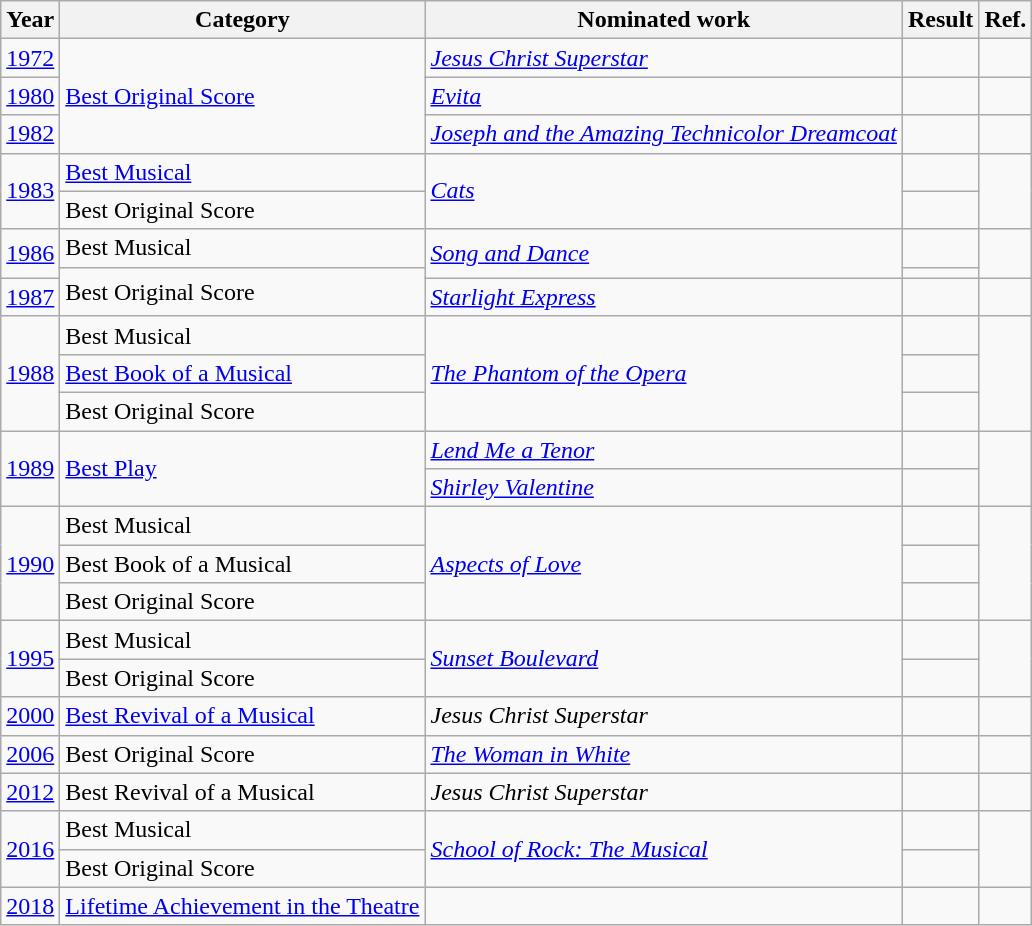<table class=wikitable>
<tr>
<th>Year</th>
<th>Category</th>
<th>Nominated work</th>
<th>Result</th>
<th>Ref.</th>
</tr>
<tr>
<td><a href='#'>1972</a></td>
<td rowspan="3"><a href='#'>Best Original Score</a></td>
<td><em><a href='#'>Jesus Christ Superstar</a></em></td>
<td></td>
<td style="text-align:center;"></td>
</tr>
<tr>
<td><a href='#'>1980</a></td>
<td><em><a href='#'>Evita</a></em></td>
<td></td>
<td style="text-align:center;"></td>
</tr>
<tr>
<td><a href='#'>1982</a></td>
<td><em><a href='#'>Joseph and the Amazing Technicolor Dreamcoat</a></em></td>
<td></td>
<td style="text-align:center;"></td>
</tr>
<tr>
<td rowspan="2"><a href='#'>1983</a></td>
<td><a href='#'>Best Musical</a></td>
<td rowspan="2"><em><a href='#'>Cats</a></em></td>
<td></td>
<td style="text-align:center;" rowspan="2"></td>
</tr>
<tr>
<td>Best Original Score</td>
<td></td>
</tr>
<tr>
<td rowspan="2"><a href='#'>1986</a></td>
<td>Best Musical</td>
<td rowspan="2"><em><a href='#'>Song and Dance</a></em></td>
<td></td>
<td style="text-align:center;" rowspan="2"></td>
</tr>
<tr>
<td rowspan="2">Best Original Score</td>
<td></td>
</tr>
<tr>
<td><a href='#'>1987</a></td>
<td><em><a href='#'>Starlight Express</a></em></td>
<td></td>
<td style="text-align:center;"></td>
</tr>
<tr>
<td rowspan="3"><a href='#'>1988</a></td>
<td>Best Musical</td>
<td rowspan="3"><em><a href='#'>The Phantom of the Opera</a></em></td>
<td></td>
<td style="text-align:center;" rowspan="3"></td>
</tr>
<tr>
<td><a href='#'>Best Book of a Musical</a></td>
<td></td>
</tr>
<tr>
<td>Best Original Score</td>
<td></td>
</tr>
<tr>
<td rowspan="2"><a href='#'>1989</a></td>
<td rowspan="2"><a href='#'>Best Play</a></td>
<td><em><a href='#'>Lend Me a Tenor</a></em></td>
<td></td>
<td style="text-align:center;" rowspan="2"></td>
</tr>
<tr>
<td><em><a href='#'>Shirley Valentine</a></em></td>
<td></td>
</tr>
<tr>
<td rowspan="3"><a href='#'>1990</a></td>
<td>Best Musical</td>
<td rowspan="3"><em><a href='#'>Aspects of Love</a></em></td>
<td></td>
<td style="text-align:center;" rowspan="3"></td>
</tr>
<tr>
<td>Best Book of a Musical</td>
<td></td>
</tr>
<tr>
<td>Best Original Score</td>
<td></td>
</tr>
<tr>
<td rowspan="2"><a href='#'>1995</a></td>
<td>Best Musical</td>
<td rowspan="2"><em><a href='#'>Sunset Boulevard</a></em></td>
<td></td>
<td style="text-align:center;" rowspan="2"></td>
</tr>
<tr>
<td>Best Original Score</td>
<td></td>
</tr>
<tr>
<td><a href='#'>2000</a></td>
<td><a href='#'>Best Revival of a Musical</a></td>
<td><em>Jesus Christ Superstar</em></td>
<td></td>
<td style="text-align:center;"></td>
</tr>
<tr>
<td><a href='#'>2006</a></td>
<td>Best Original Score</td>
<td><em><a href='#'>The Woman in White</a></em></td>
<td></td>
<td style="text-align:center;"></td>
</tr>
<tr>
<td><a href='#'>2012</a></td>
<td>Best Revival of a Musical</td>
<td><em>Jesus Christ Superstar</em></td>
<td></td>
<td style="text-align:center;"></td>
</tr>
<tr>
<td rowspan="2"><a href='#'>2016</a></td>
<td>Best Musical</td>
<td rowspan="2"><em><a href='#'>School of Rock: The Musical</a></em></td>
<td></td>
<td style="text-align:center;" rowspan="2"></td>
</tr>
<tr>
<td>Best Original Score</td>
<td></td>
</tr>
<tr>
<td><a href='#'>2018</a></td>
<td><a href='#'>Lifetime Achievement in the Theatre</a></td>
<td></td>
<td></td>
<td style="text-align:center;"></td>
</tr>
</table>
